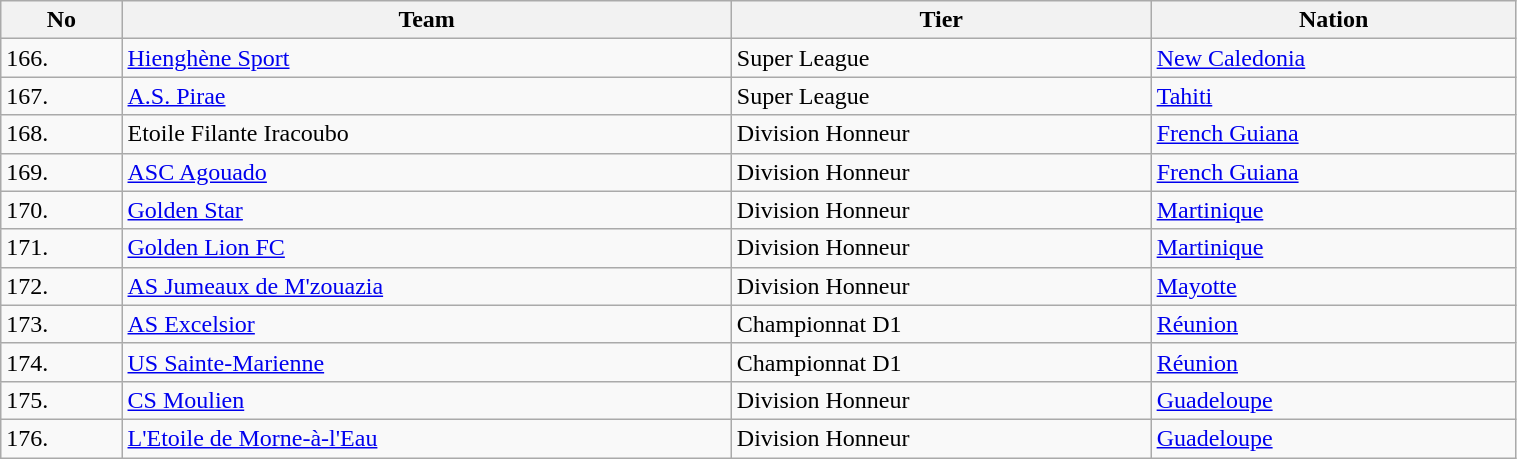<table class="wikitable" style="text-align: left" width=80%>
<tr>
<th>No</th>
<th>Team</th>
<th>Tier</th>
<th>Nation</th>
</tr>
<tr>
<td>166.</td>
<td><a href='#'>Hienghène Sport</a></td>
<td>Super League</td>
<td> <a href='#'>New Caledonia</a></td>
</tr>
<tr>
<td>167.</td>
<td><a href='#'>A.S. Pirae</a></td>
<td>Super League</td>
<td> <a href='#'>Tahiti</a></td>
</tr>
<tr>
<td>168.</td>
<td>Etoile Filante Iracoubo</td>
<td>Division Honneur</td>
<td> <a href='#'>French Guiana</a></td>
</tr>
<tr>
<td>169.</td>
<td><a href='#'>ASC Agouado</a></td>
<td>Division Honneur</td>
<td> <a href='#'>French Guiana</a></td>
</tr>
<tr>
<td>170.</td>
<td><a href='#'>Golden Star</a></td>
<td>Division Honneur</td>
<td> <a href='#'>Martinique</a></td>
</tr>
<tr>
<td>171.</td>
<td><a href='#'>Golden Lion FC</a></td>
<td>Division Honneur</td>
<td> <a href='#'>Martinique</a></td>
</tr>
<tr>
<td>172.</td>
<td><a href='#'>AS Jumeaux de M'zouazia</a></td>
<td>Division Honneur</td>
<td> <a href='#'>Mayotte</a></td>
</tr>
<tr>
<td>173.</td>
<td><a href='#'>AS Excelsior</a></td>
<td>Championnat D1</td>
<td> <a href='#'>Réunion</a></td>
</tr>
<tr>
<td>174.</td>
<td><a href='#'>US Sainte-Marienne</a></td>
<td>Championnat D1</td>
<td> <a href='#'>Réunion</a></td>
</tr>
<tr>
<td>175.</td>
<td><a href='#'>CS Moulien</a></td>
<td>Division Honneur</td>
<td> <a href='#'>Guadeloupe</a></td>
</tr>
<tr>
<td>176.</td>
<td><a href='#'>L'Etoile de Morne-à-l'Eau</a></td>
<td>Division Honneur</td>
<td> <a href='#'>Guadeloupe</a></td>
</tr>
</table>
